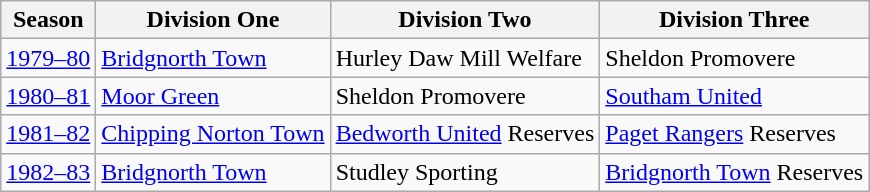<table class="wikitable" style="text-align: left">
<tr>
<th>Season</th>
<th>Division One</th>
<th>Division Two</th>
<th>Division Three</th>
</tr>
<tr>
<td><a href='#'>1979–80</a></td>
<td><a href='#'>Bridgnorth Town</a></td>
<td>Hurley Daw Mill Welfare</td>
<td>Sheldon Promovere</td>
</tr>
<tr>
<td><a href='#'>1980–81</a></td>
<td><a href='#'>Moor Green</a></td>
<td>Sheldon Promovere</td>
<td><a href='#'>Southam United</a></td>
</tr>
<tr>
<td><a href='#'>1981–82</a></td>
<td><a href='#'>Chipping Norton Town</a></td>
<td><a href='#'>Bedworth United</a> Reserves</td>
<td><a href='#'>Paget Rangers</a> Reserves</td>
</tr>
<tr>
<td><a href='#'>1982–83</a></td>
<td><a href='#'>Bridgnorth Town</a></td>
<td>Studley Sporting</td>
<td><a href='#'>Bridgnorth Town</a> Reserves</td>
</tr>
</table>
